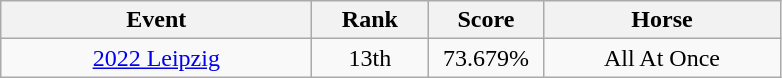<table class="wikitable" style="text-align: center;">
<tr ">
<th style="width:200px;">Event</th>
<th style="width:70px;">Rank</th>
<th style="width:70px;">Score</th>
<th style="width:150px;">Horse</th>
</tr>
<tr>
<td> <a href='#'>2022 Leipzig</a></td>
<td>13th</td>
<td>73.679%</td>
<td>All At Once</td>
</tr>
</table>
